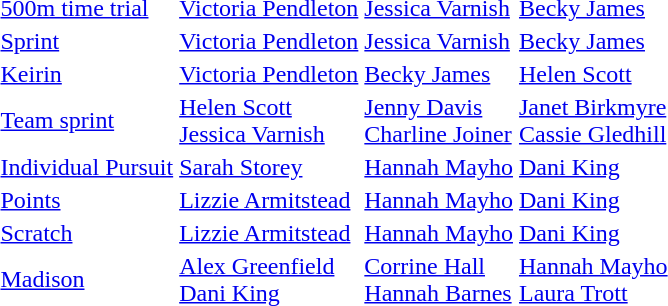<table>
<tr style="background:#ccc;">
</tr>
<tr>
<td><a href='#'>500m time trial</a></td>
<td><a href='#'>Victoria Pendleton</a></td>
<td><a href='#'>Jessica Varnish</a></td>
<td><a href='#'>Becky James</a></td>
</tr>
<tr>
<td><a href='#'>Sprint</a></td>
<td><a href='#'>Victoria Pendleton</a></td>
<td><a href='#'>Jessica Varnish</a></td>
<td><a href='#'>Becky James</a></td>
</tr>
<tr>
<td><a href='#'>Keirin</a></td>
<td><a href='#'>Victoria Pendleton</a></td>
<td><a href='#'>Becky James</a></td>
<td><a href='#'>Helen Scott</a></td>
</tr>
<tr>
<td><a href='#'>Team sprint</a></td>
<td><a href='#'>Helen Scott</a> <br> <a href='#'>Jessica Varnish</a></td>
<td><a href='#'>Jenny Davis</a><br> <a href='#'>Charline Joiner</a></td>
<td><a href='#'>Janet Birkmyre</a> <br> <a href='#'>Cassie Gledhill</a></td>
</tr>
<tr>
<td><a href='#'>Individual Pursuit</a></td>
<td><a href='#'>Sarah Storey</a></td>
<td><a href='#'>Hannah Mayho</a></td>
<td><a href='#'>Dani King</a></td>
</tr>
<tr>
<td><a href='#'>Points</a></td>
<td><a href='#'>Lizzie Armitstead</a></td>
<td><a href='#'>Hannah Mayho</a></td>
<td><a href='#'>Dani King</a></td>
</tr>
<tr>
<td><a href='#'>Scratch</a></td>
<td><a href='#'>Lizzie Armitstead</a></td>
<td><a href='#'>Hannah Mayho</a></td>
<td><a href='#'>Dani King</a></td>
</tr>
<tr>
<td><a href='#'>Madison</a></td>
<td><a href='#'>Alex Greenfield</a> <br> <a href='#'>Dani King</a></td>
<td><a href='#'>Corrine Hall</a> <br> <a href='#'>Hannah Barnes</a></td>
<td><a href='#'>Hannah Mayho</a> <br> <a href='#'>Laura Trott</a></td>
</tr>
</table>
